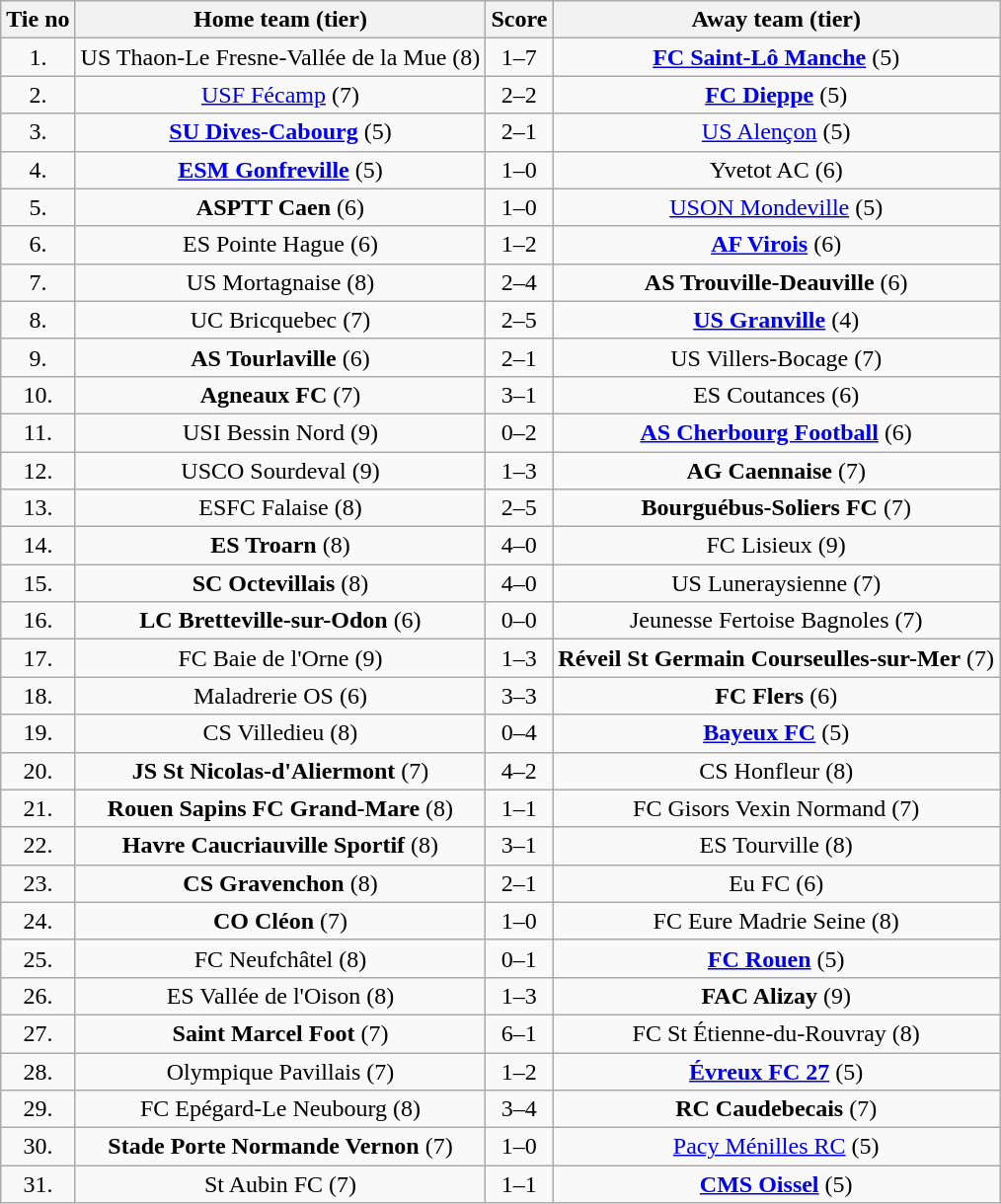<table class="wikitable" style="text-align: center">
<tr>
<th>Tie no</th>
<th>Home team (tier)</th>
<th>Score</th>
<th>Away team (tier)</th>
</tr>
<tr>
<td>1.</td>
<td>US Thaon-Le Fresne-Vallée de la Mue (8)</td>
<td>1–7</td>
<td><strong><a href='#'>FC Saint-Lô Manche</a></strong> (5)</td>
</tr>
<tr>
<td>2.</td>
<td><a href='#'>USF Fécamp</a> (7)</td>
<td>2–2 </td>
<td><strong><a href='#'>FC Dieppe</a></strong> (5)</td>
</tr>
<tr>
<td>3.</td>
<td><strong><a href='#'>SU Dives-Cabourg</a></strong> (5)</td>
<td>2–1 </td>
<td><a href='#'>US Alençon</a> (5)</td>
</tr>
<tr>
<td>4.</td>
<td><strong><a href='#'>ESM Gonfreville</a></strong> (5)</td>
<td>1–0</td>
<td>Yvetot AC (6)</td>
</tr>
<tr>
<td>5.</td>
<td><strong>ASPTT Caen</strong> (6)</td>
<td>1–0</td>
<td><a href='#'>USON Mondeville</a> (5)</td>
</tr>
<tr>
<td>6.</td>
<td>ES Pointe Hague (6)</td>
<td>1–2 </td>
<td><strong><a href='#'>AF Virois</a></strong> (6)</td>
</tr>
<tr>
<td>7.</td>
<td>US Mortagnaise (8)</td>
<td>2–4</td>
<td><strong>AS Trouville-Deauville</strong> (6)</td>
</tr>
<tr>
<td>8.</td>
<td>UC Bricquebec (7)</td>
<td>2–5</td>
<td><strong><a href='#'>US Granville</a></strong> (4)</td>
</tr>
<tr>
<td>9.</td>
<td><strong>AS Tourlaville</strong> (6)</td>
<td>2–1 </td>
<td>US Villers-Bocage (7)</td>
</tr>
<tr>
<td>10.</td>
<td><strong>Agneaux FC</strong> (7)</td>
<td>3–1</td>
<td>ES Coutances (6)</td>
</tr>
<tr>
<td>11.</td>
<td>USI Bessin Nord (9)</td>
<td>0–2</td>
<td><strong><a href='#'>AS Cherbourg Football</a></strong> (6)</td>
</tr>
<tr>
<td>12.</td>
<td>USCO Sourdeval (9)</td>
<td>1–3 </td>
<td><strong>AG Caennaise</strong> (7)</td>
</tr>
<tr>
<td>13.</td>
<td>ESFC Falaise (8)</td>
<td>2–5 </td>
<td><strong>Bourguébus-Soliers FC</strong> (7)</td>
</tr>
<tr>
<td>14.</td>
<td><strong>ES Troarn</strong> (8)</td>
<td>4–0</td>
<td>FC Lisieux (9)</td>
</tr>
<tr>
<td>15.</td>
<td><strong>SC Octevillais</strong> (8)</td>
<td>4–0</td>
<td>US Luneraysienne (7)</td>
</tr>
<tr>
<td>16.</td>
<td><strong>LC Bretteville-sur-Odon</strong> (6)</td>
<td>0–0 </td>
<td>Jeunesse Fertoise Bagnoles (7)</td>
</tr>
<tr>
<td>17.</td>
<td>FC Baie de l'Orne (9)</td>
<td>1–3 </td>
<td><strong>Réveil St Germain Courseulles-sur-Mer</strong> (7)</td>
</tr>
<tr>
<td>18.</td>
<td>Maladrerie OS (6)</td>
<td>3–3 </td>
<td><strong>FC Flers</strong> (6)</td>
</tr>
<tr>
<td>19.</td>
<td>CS Villedieu (8)</td>
<td>0–4</td>
<td><strong><a href='#'>Bayeux FC</a></strong> (5)</td>
</tr>
<tr>
<td>20.</td>
<td><strong>JS St Nicolas-d'Aliermont</strong> (7)</td>
<td>4–2 </td>
<td>CS Honfleur (8)</td>
</tr>
<tr>
<td>21.</td>
<td><strong>Rouen Sapins FC Grand-Mare</strong> (8)</td>
<td>1–1 </td>
<td>FC Gisors Vexin Normand (7)</td>
</tr>
<tr>
<td>22.</td>
<td><strong>Havre Caucriauville Sportif</strong> (8)</td>
<td>3–1</td>
<td>ES Tourville (8)</td>
</tr>
<tr>
<td>23.</td>
<td><strong>CS Gravenchon</strong> (8)</td>
<td>2–1</td>
<td>Eu FC (6)</td>
</tr>
<tr>
<td>24.</td>
<td><strong>CO Cléon</strong> (7)</td>
<td>1–0</td>
<td>FC Eure Madrie Seine (8)</td>
</tr>
<tr>
<td>25.</td>
<td>FC Neufchâtel (8)</td>
<td>0–1</td>
<td><strong><a href='#'>FC Rouen</a></strong> (5)</td>
</tr>
<tr>
<td>26.</td>
<td>ES Vallée de l'Oison (8)</td>
<td>1–3</td>
<td><strong>FAC Alizay</strong> (9)</td>
</tr>
<tr>
<td>27.</td>
<td><strong>Saint Marcel Foot</strong> (7)</td>
<td>6–1</td>
<td>FC St Étienne-du-Rouvray (8)</td>
</tr>
<tr>
<td>28.</td>
<td>Olympique Pavillais (7)</td>
<td>1–2</td>
<td><strong><a href='#'>Évreux FC 27</a></strong> (5)</td>
</tr>
<tr>
<td>29.</td>
<td>FC Epégard-Le Neubourg (8)</td>
<td>3–4</td>
<td><strong>RC Caudebecais</strong> (7)</td>
</tr>
<tr>
<td>30.</td>
<td><strong>Stade Porte Normande Vernon</strong> (7)</td>
<td>1–0</td>
<td><a href='#'>Pacy Ménilles RC</a> (5)</td>
</tr>
<tr>
<td>31.</td>
<td>St Aubin FC (7)</td>
<td>1–1 </td>
<td><strong><a href='#'>CMS Oissel</a></strong> (5)</td>
</tr>
</table>
